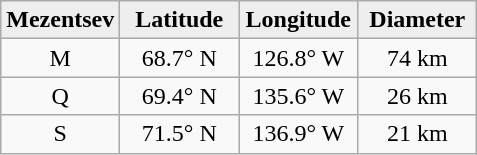<table class="wikitable">
<tr>
<th width="25%" style="background:#eeeeee;">Mezentsev</th>
<th width="25%" style="background:#eeeeee;">Latitude</th>
<th width="25%" style="background:#eeeeee;">Longitude</th>
<th width="25%" style="background:#eeeeee;">Diameter</th>
</tr>
<tr>
<td align="center">M</td>
<td align="center">68.7° N</td>
<td align="center">126.8° W</td>
<td align="center">74 km</td>
</tr>
<tr>
<td align="center">Q</td>
<td align="center">69.4° N</td>
<td align="center">135.6° W</td>
<td align="center">26 km</td>
</tr>
<tr>
<td align="center">S</td>
<td align="center">71.5° N</td>
<td align="center">136.9° W</td>
<td align="center">21 km</td>
</tr>
</table>
